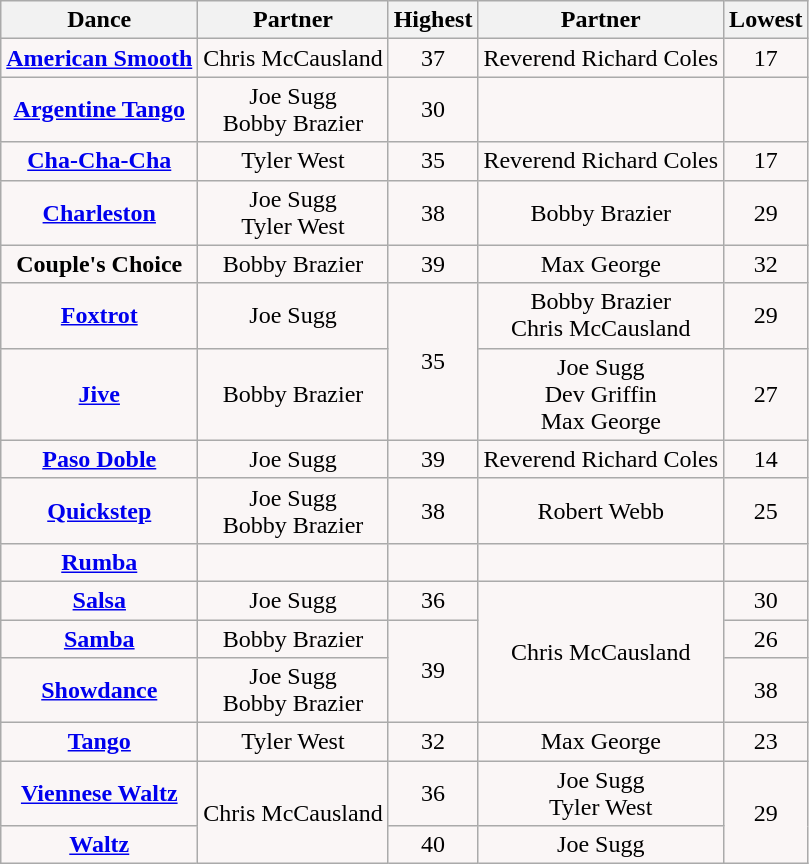<table class="wikitable sortable collapsed">
<tr style="text-align:Center; background:#cc;">
<th>Dance</th>
<th>Partner</th>
<th>Highest</th>
<th>Partner</th>
<th>Lowest</th>
</tr>
<tr style="text-align: center; background:#faf6f6">
<td><strong><a href='#'>American Smooth</a></strong></td>
<td>Chris McCausland</td>
<td>37</td>
<td>Reverend Richard Coles</td>
<td>17</td>
</tr>
<tr style="text-align: center; background:#faf6f6">
<td><strong><a href='#'>Argentine Tango</a></strong></td>
<td>Joe Sugg<br>Bobby Brazier</td>
<td>30</td>
<td></td>
<td></td>
</tr>
<tr style="text-align: center; background:#faf6f6">
<td><strong><a href='#'>Cha-Cha-Cha</a></strong></td>
<td>Tyler West</td>
<td>35</td>
<td>Reverend Richard Coles</td>
<td>17</td>
</tr>
<tr style="text-align: center; background:#faf6f6">
<td><strong><a href='#'>Charleston</a></strong></td>
<td>Joe Sugg<br>Tyler West</td>
<td>38</td>
<td>Bobby Brazier</td>
<td>29</td>
</tr>
<tr style="text-align: center; background:#faf6f6">
<td><strong>Couple's Choice</strong></td>
<td>Bobby Brazier</td>
<td>39</td>
<td>Max George</td>
<td>32</td>
</tr>
<tr style="text-align: center; background:#faf6f6">
<td><strong><a href='#'>Foxtrot</a></strong></td>
<td>Joe Sugg</td>
<td rowspan="2">35</td>
<td>Bobby Brazier<br>Chris McCausland</td>
<td>29</td>
</tr>
<tr style="text-align: center; background:#faf6f6">
<td><strong><a href='#'>Jive</a></strong></td>
<td>Bobby Brazier</td>
<td>Joe Sugg<br>Dev Griffin<br>Max George</td>
<td>27</td>
</tr>
<tr style="text-align: center; background:#faf6f6">
<td><strong><a href='#'>Paso Doble</a></strong></td>
<td>Joe Sugg</td>
<td>39</td>
<td>Reverend Richard Coles</td>
<td>14</td>
</tr>
<tr style="text-align: center; background:#faf6f6">
<td><strong><a href='#'>Quickstep</a></strong></td>
<td>Joe Sugg<br>Bobby Brazier</td>
<td>38</td>
<td>Robert Webb</td>
<td>25</td>
</tr>
<tr style="text-align: center; background:#faf6f6">
<td><strong><a href='#'>Rumba</a></strong></td>
<td></td>
<td></td>
<td></td>
<td></td>
</tr>
<tr style="text-align: center; background:#faf6f6">
<td><strong><a href='#'>Salsa</a></strong></td>
<td>Joe Sugg</td>
<td>36</td>
<td rowspan="3">Chris McCausland</td>
<td>30</td>
</tr>
<tr style="text-align: center; background:#faf6f6">
<td><strong><a href='#'>Samba</a></strong></td>
<td>Bobby Brazier</td>
<td rowspan="2">39</td>
<td>26</td>
</tr>
<tr style="text-align: center; background:#faf6f6">
<td><strong><a href='#'>Showdance</a></strong></td>
<td>Joe Sugg<br>Bobby Brazier</td>
<td>38</td>
</tr>
<tr style="text-align: center; background:#faf6f6">
<td><strong><a href='#'>Tango</a></strong></td>
<td>Tyler West</td>
<td>32</td>
<td>Max George</td>
<td>23</td>
</tr>
<tr style="text-align: center; background:#faf6f6">
<td><strong><a href='#'>Viennese Waltz</a></strong></td>
<td rowspan="2">Chris McCausland</td>
<td>36</td>
<td>Joe Sugg<br>Tyler West</td>
<td rowspan="2">29</td>
</tr>
<tr style="text-align: center; background:#faf6f6">
<td><strong><a href='#'>Waltz</a></strong></td>
<td>40</td>
<td>Joe Sugg</td>
</tr>
</table>
